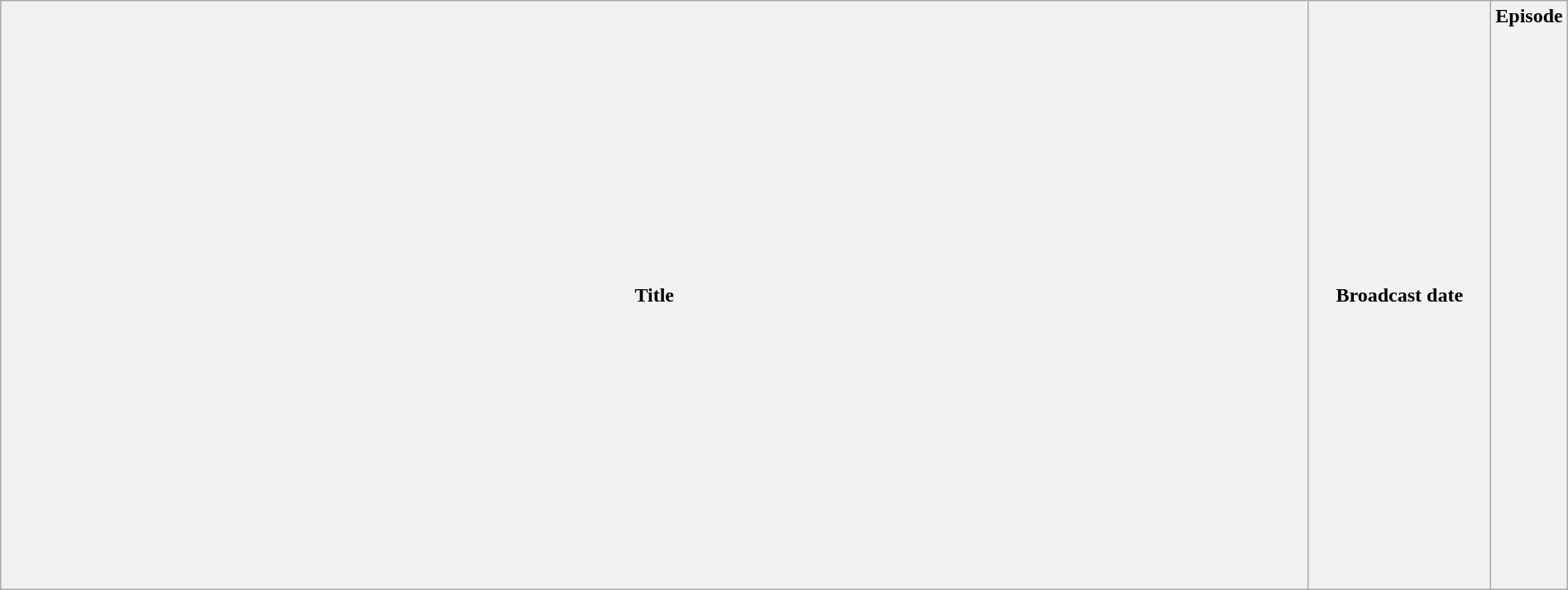<table class="wikitable plainrowheaders" style="width:100%; margin:auto;">
<tr>
<th>Title</th>
<th width="140">Broadcast date</th>
<th width="40">Episode<br><br><br><br><br><br><br><br><br><br><br><br><br><br><br><br><br><br><br><br><br><br><br><br><br><br></th>
</tr>
</table>
